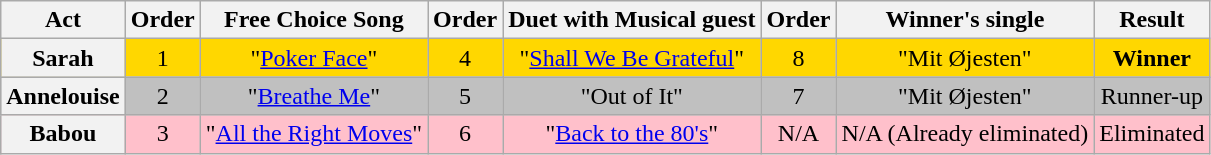<table class="wikitable plainrowheaders" style="text-align:center;">
<tr>
<th>Act</th>
<th>Order</th>
<th>Free Choice Song</th>
<th>Order</th>
<th>Duet with Musical guest </th>
<th>Order</th>
<th>Winner's single</th>
<th>Result</th>
</tr>
<tr bgcolor="gold">
<th scope="row">Sarah</th>
<td>1</td>
<td>"<a href='#'>Poker Face</a>"</td>
<td>4</td>
<td>"<a href='#'>Shall We Be Grateful</a>"</td>
<td>8</td>
<td>"Mit Øjesten"</td>
<td><strong>Winner</strong></td>
</tr>
<tr bgcolor="silver">
<th scope="row">Annelouise</th>
<td>2</td>
<td>"<a href='#'>Breathe Me</a>"</td>
<td>5</td>
<td>"Out of It" </td>
<td>7</td>
<td>"Mit Øjesten"</td>
<td>Runner-up</td>
</tr>
<tr bgcolor="pink">
<th scope="row">Babou</th>
<td>3</td>
<td>"<a href='#'>All the Right Moves</a>"</td>
<td>6</td>
<td>"<a href='#'>Back to the 80's</a>" </td>
<td>N/A</td>
<td>N/A (Already eliminated)</td>
<td>Eliminated</td>
</tr>
</table>
